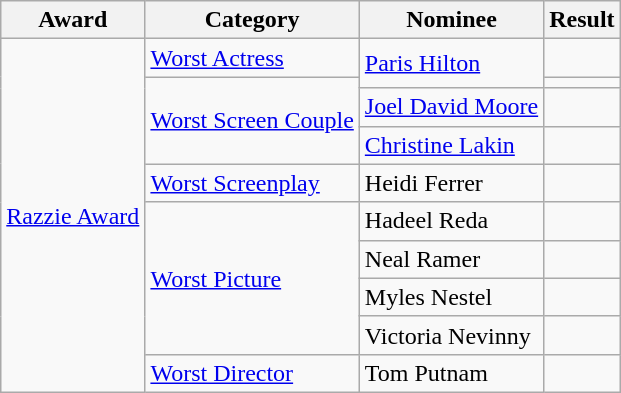<table class="wikitable sortable">
<tr>
<th>Award</th>
<th>Category</th>
<th>Nominee</th>
<th>Result</th>
</tr>
<tr>
<td rowspan=10><a href='#'>Razzie Award</a></td>
<td><a href='#'>Worst Actress</a></td>
<td rowspan=2><a href='#'>Paris Hilton</a></td>
<td></td>
</tr>
<tr>
<td rowspan=3><a href='#'>Worst Screen Couple</a></td>
<td></td>
</tr>
<tr>
<td><a href='#'>Joel David Moore</a></td>
<td></td>
</tr>
<tr>
<td><a href='#'>Christine Lakin</a></td>
<td></td>
</tr>
<tr>
<td><a href='#'>Worst Screenplay</a></td>
<td>Heidi Ferrer</td>
<td></td>
</tr>
<tr>
<td rowspan=4><a href='#'>Worst Picture</a></td>
<td>Hadeel Reda</td>
<td></td>
</tr>
<tr>
<td>Neal Ramer</td>
<td></td>
</tr>
<tr>
<td>Myles Nestel</td>
<td></td>
</tr>
<tr>
<td>Victoria Nevinny</td>
<td></td>
</tr>
<tr>
<td><a href='#'>Worst Director</a></td>
<td>Tom Putnam</td>
<td></td>
</tr>
</table>
